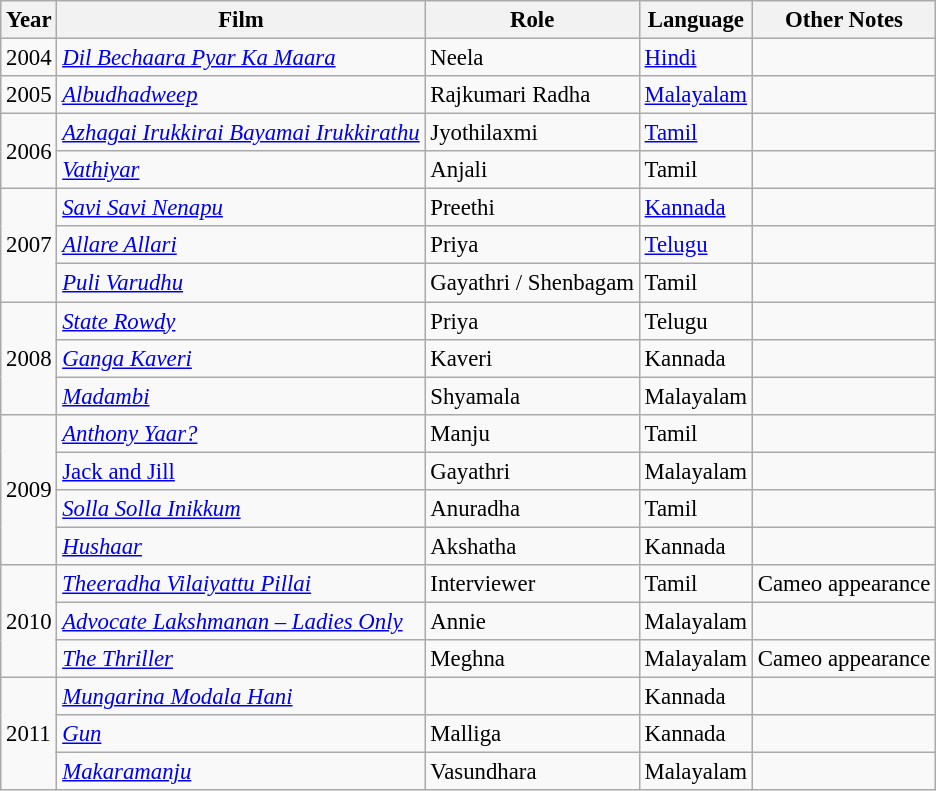<table class="wikitable" style="font-size: 95%;">
<tr>
<th>Year</th>
<th>Film</th>
<th>Role</th>
<th>Language</th>
<th>Other Notes</th>
</tr>
<tr>
<td>2004</td>
<td><em><a href='#'>Dil Bechaara Pyar Ka Maara</a></em></td>
<td>Neela</td>
<td><a href='#'>Hindi</a></td>
<td></td>
</tr>
<tr>
<td>2005</td>
<td><em><a href='#'>Albudhadweep</a></em></td>
<td>Rajkumari Radha</td>
<td><a href='#'>Malayalam</a></td>
<td></td>
</tr>
<tr>
<td rowspan="2">2006</td>
<td><em><a href='#'>Azhagai Irukkirai Bayamai Irukkirathu</a></em></td>
<td>Jyothilaxmi</td>
<td><a href='#'>Tamil</a></td>
<td></td>
</tr>
<tr>
<td><em><a href='#'>Vathiyar</a></em></td>
<td>Anjali</td>
<td>Tamil</td>
<td></td>
</tr>
<tr>
<td rowspan="3">2007</td>
<td><em><a href='#'>Savi Savi Nenapu</a></em></td>
<td>Preethi</td>
<td><a href='#'>Kannada</a></td>
<td></td>
</tr>
<tr>
<td><em><a href='#'>Allare Allari</a></em></td>
<td>Priya</td>
<td><a href='#'>Telugu</a></td>
<td></td>
</tr>
<tr>
<td><em><a href='#'>Puli Varudhu</a></em></td>
<td>Gayathri / Shenbagam</td>
<td>Tamil</td>
<td></td>
</tr>
<tr>
<td rowspan="3">2008</td>
<td><em><a href='#'>State Rowdy</a></em></td>
<td>Priya</td>
<td>Telugu</td>
<td></td>
</tr>
<tr>
<td><em><a href='#'>Ganga Kaveri</a></em></td>
<td>Kaveri</td>
<td>Kannada</td>
<td></td>
</tr>
<tr>
<td><em><a href='#'>Madambi</a></em></td>
<td>Shyamala</td>
<td>Malayalam</td>
<td></td>
</tr>
<tr>
<td rowspan="4">2009</td>
<td><em><a href='#'>Anthony Yaar?</a></em></td>
<td>Manju</td>
<td>Tamil</td>
<td></td>
</tr>
<tr>
<td><a href='#'>Jack and Jill</a></td>
<td>Gayathri</td>
<td>Malayalam</td>
<td></td>
</tr>
<tr>
<td><em><a href='#'>Solla Solla Inikkum</a></em></td>
<td>Anuradha</td>
<td>Tamil</td>
<td></td>
</tr>
<tr>
<td><em><a href='#'>Hushaar</a></em></td>
<td>Akshatha</td>
<td>Kannada</td>
<td></td>
</tr>
<tr>
<td rowspan="3">2010</td>
<td><em><a href='#'>Theeradha Vilaiyattu Pillai</a></em></td>
<td>Interviewer</td>
<td>Tamil</td>
<td>Cameo appearance</td>
</tr>
<tr>
<td><em><a href='#'>Advocate Lakshmanan – Ladies Only</a></em></td>
<td>Annie</td>
<td>Malayalam</td>
<td></td>
</tr>
<tr>
<td><em><a href='#'>The Thriller</a></em></td>
<td>Meghna</td>
<td>Malayalam</td>
<td>Cameo appearance</td>
</tr>
<tr>
<td rowspan="3">2011</td>
<td><em><a href='#'>Mungarina Modala Hani</a></em></td>
<td></td>
<td>Kannada</td>
<td></td>
</tr>
<tr>
<td><em><a href='#'>Gun</a></em></td>
<td>Malliga</td>
<td>Kannada</td>
<td></td>
</tr>
<tr>
<td><em><a href='#'>Makaramanju</a></em></td>
<td>Vasundhara</td>
<td>Malayalam</td>
<td></td>
</tr>
</table>
